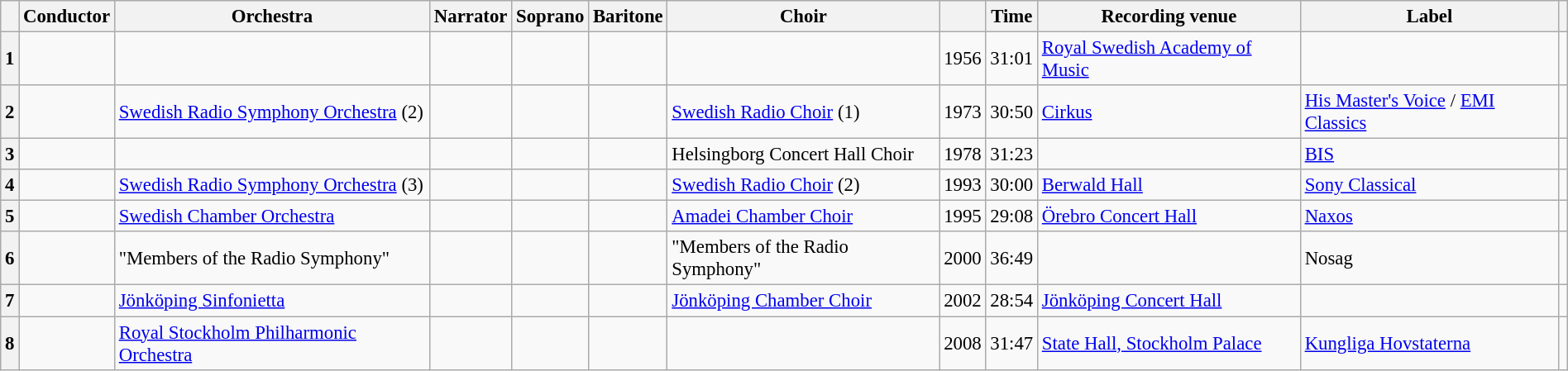<table class="wikitable sortable" style="margin-right:0; font-size:95%">
<tr>
<th scope="col"></th>
<th scope="col">Conductor</th>
<th scope="col">Orchestra</th>
<th scope="col">Narrator</th>
<th scope="col">Soprano</th>
<th scope="col">Baritone</th>
<th scope="col">Choir</th>
<th scope="col"></th>
<th scope="col">Time</th>
<th scope="col">Recording venue</th>
<th scope="col">Label</th>
<th scope="col"class="unsortable"></th>
</tr>
<tr>
<th scope="row">1</th>
<td></td>
<td></td>
<td></td>
<td></td>
<td></td>
<td></td>
<td>1956</td>
<td>31:01</td>
<td><a href='#'>Royal Swedish Academy of Music</a></td>
<td></td>
<td></td>
</tr>
<tr>
<th scope="row">2</th>
<td></td>
<td><a href='#'>Swedish Radio Symphony Orchestra</a> (2)</td>
<td></td>
<td></td>
<td></td>
<td><a href='#'>Swedish Radio Choir</a> (1)</td>
<td>1973</td>
<td>30:50</td>
<td><a href='#'>Cirkus</a></td>
<td><a href='#'>His Master's Voice</a> / <a href='#'>EMI Classics</a></td>
<td></td>
</tr>
<tr>
<th scope="row">3</th>
<td></td>
<td></td>
<td></td>
<td></td>
<td></td>
<td>Helsingborg Concert Hall Choir</td>
<td>1978</td>
<td>31:23</td>
<td></td>
<td><a href='#'>BIS</a></td>
<td></td>
</tr>
<tr>
<th scope="row">4</th>
<td></td>
<td><a href='#'>Swedish Radio Symphony Orchestra</a> (3)</td>
<td></td>
<td></td>
<td></td>
<td><a href='#'>Swedish Radio Choir</a> (2)</td>
<td>1993</td>
<td>30:00</td>
<td><a href='#'>Berwald Hall</a></td>
<td><a href='#'>Sony Classical</a></td>
<td></td>
</tr>
<tr>
<th scope="row">5</th>
<td></td>
<td><a href='#'>Swedish Chamber Orchestra</a></td>
<td></td>
<td></td>
<td></td>
<td><a href='#'>Amadei Chamber Choir</a></td>
<td>1995</td>
<td>29:08</td>
<td><a href='#'>Örebro Concert Hall</a></td>
<td><a href='#'>Naxos</a></td>
<td></td>
</tr>
<tr>
<th scope="row">6</th>
<td></td>
<td>"Members of the Radio Symphony"</td>
<td></td>
<td></td>
<td></td>
<td>"Members of the Radio Symphony"</td>
<td>2000</td>
<td>36:49</td>
<td></td>
<td>Nosag</td>
<td></td>
</tr>
<tr>
<th scope="row">7</th>
<td></td>
<td><a href='#'>Jönköping Sinfonietta</a></td>
<td></td>
<td></td>
<td></td>
<td><a href='#'>Jönköping Chamber Choir</a></td>
<td>2002</td>
<td>28:54</td>
<td><a href='#'>Jönköping Concert Hall</a></td>
<td></td>
<td></td>
</tr>
<tr>
<th scope="row">8</th>
<td></td>
<td><a href='#'>Royal Stockholm Philharmonic Orchestra</a></td>
<td></td>
<td></td>
<td></td>
<td></td>
<td>2008</td>
<td>31:47</td>
<td><a href='#'>State Hall, Stockholm Palace</a></td>
<td><a href='#'>Kungliga Hovstaterna</a></td>
<td></td>
</tr>
</table>
